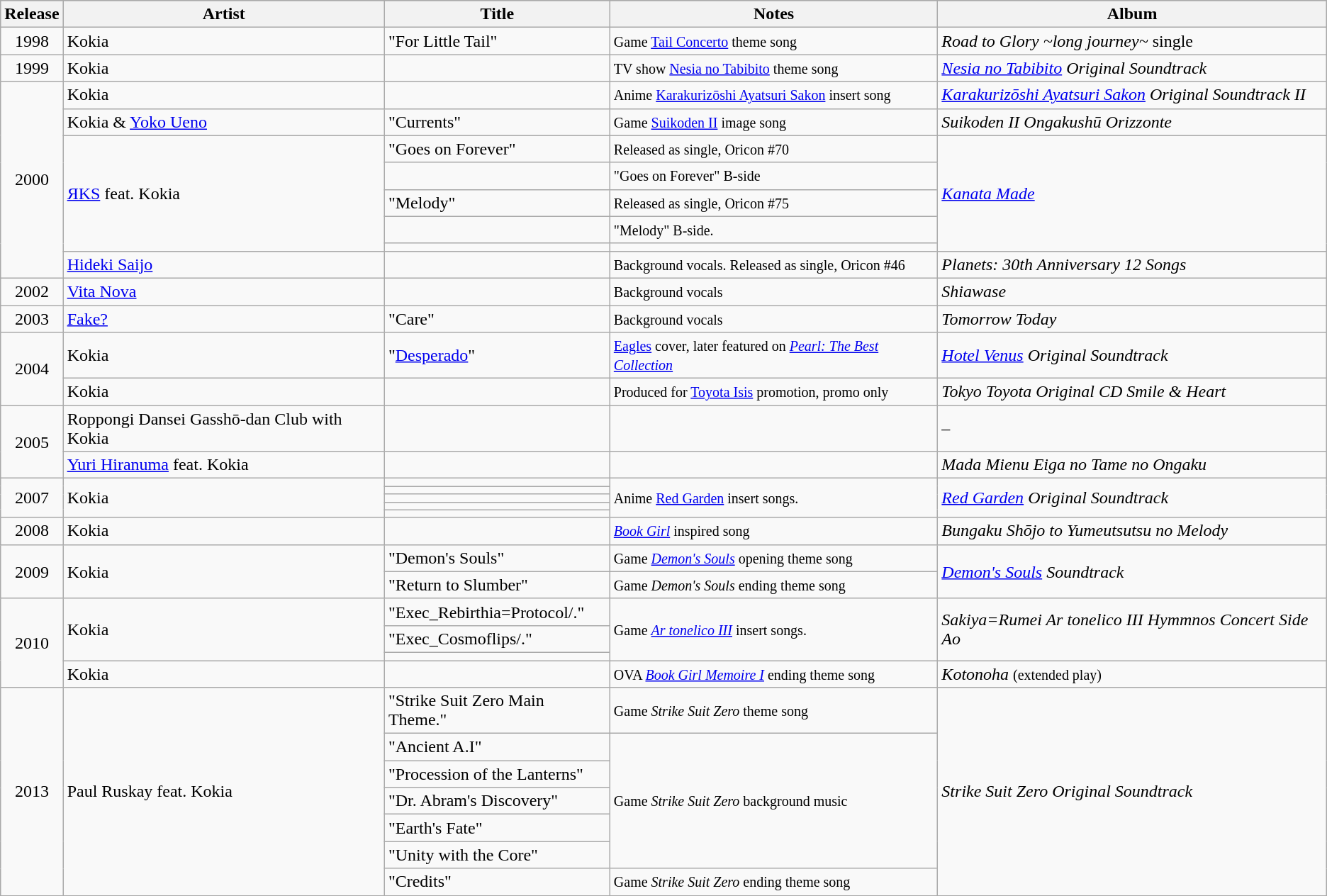<table class="wikitable" style="text-align:center">
<tr bgcolor="#CCCCCC">
<th rowspan="1">Release</th>
<th rowspan="1">Artist</th>
<th rowspan="1">Title</th>
<th rowspan="1">Notes</th>
<th rowspan="1">Album</th>
</tr>
<tr>
<td rowspan="1">1998</td>
<td align="left">Kokia</td>
<td align="left">"For Little Tail"</td>
<td align="left"><small>Game <a href='#'>Tail Concerto</a> theme song</small></td>
<td align="left" rowspan="1"><em>Road to Glory ~long journey~</em> single</td>
</tr>
<tr>
<td rowspan="1">1999</td>
<td align="left">Kokia</td>
<td align="left"></td>
<td align="left"><small>TV show <a href='#'>Nesia no Tabibito</a> theme song</small></td>
<td align="left" rowspan="1"><em><a href='#'>Nesia no Tabibito</a> Original Soundtrack</em></td>
</tr>
<tr>
<td rowspan="8">2000</td>
<td align="left">Kokia</td>
<td align="left"></td>
<td align="left"><small>Anime <a href='#'>Karakurizōshi Ayatsuri Sakon</a> insert song</small></td>
<td align="left" rowspan="1"><em><a href='#'>Karakurizōshi Ayatsuri Sakon</a> Original Soundtrack II</em></td>
</tr>
<tr>
<td align="left">Kokia & <a href='#'>Yoko Ueno</a></td>
<td align="left">"Currents"</td>
<td align="left"><small>Game <a href='#'>Suikoden II</a> image song</small></td>
<td align="left" rowspan="1"><em>Suikoden II Ongakushū Orizzonte</em></td>
</tr>
<tr>
<td align="left" rowspan="5"><a href='#'>ЯKS</a> feat. Kokia</td>
<td align="left">"Goes on Forever"</td>
<td align="left"><small>Released as single, Oricon #70</small></td>
<td align="left" rowspan="5"><em><a href='#'>Kanata Made</a></em></td>
</tr>
<tr>
<td align="left"></td>
<td align="left"><small>"Goes on Forever" B-side</small></td>
</tr>
<tr>
<td align="left">"Melody"</td>
<td align="left"><small>Released as single, Oricon #75</small></td>
</tr>
<tr>
<td align="left"></td>
<td align="left"><small>"Melody" B-side.</small></td>
</tr>
<tr>
<td align="left"></td>
<td align="left"></td>
</tr>
<tr>
<td align="left"><a href='#'>Hideki Saijo</a></td>
<td align="left"></td>
<td align="left"><small>Background vocals. Released as single, Oricon #46</small></td>
<td align="left" rowspan="1"><em>Planets: 30th Anniversary 12 Songs</em></td>
</tr>
<tr>
<td rowspan="1">2002</td>
<td align="left"><a href='#'>Vita Nova</a></td>
<td align="left"></td>
<td align="left"><small>Background vocals</small></td>
<td align="left" rowspan="1"><em>Shiawase</em></td>
</tr>
<tr>
<td rowspan="1">2003</td>
<td align="left"><a href='#'>Fake?</a></td>
<td align="left">"Care"</td>
<td align="left"><small>Background vocals</small></td>
<td align="left" rowspan="1"><em>Tomorrow Today</em></td>
</tr>
<tr>
<td rowspan="2">2004</td>
<td align="left" rowspan="1">Kokia</td>
<td align="left">"<a href='#'>Desperado</a>"</td>
<td align="left" rowspan="1"><small><a href='#'>Eagles</a> cover, later featured on <em><a href='#'>Pearl: The Best Collection</a></em></small></td>
<td align="left" rowspan="1"><em><a href='#'>Hotel Venus</a> Original Soundtrack</em></td>
</tr>
<tr>
<td align="left" rowspan="1">Kokia</td>
<td align="left"></td>
<td align="left" rowspan="1"><small>Produced for <a href='#'>Toyota Isis</a> promotion, promo only</small></td>
<td align="left" rowspan="1"><em>Tokyo Toyota Original CD Smile & Heart</em></td>
</tr>
<tr>
<td rowspan="2">2005</td>
<td align="left" rowspan="1">Roppongi Dansei Gasshō-dan Club with Kokia</td>
<td align="left"></td>
<td align="left" rowspan="1"></td>
<td align="left" rowspan="1">–</td>
</tr>
<tr>
<td align="left" rowspan="1"><a href='#'>Yuri Hiranuma</a> feat. Kokia</td>
<td align="left"></td>
<td align="left" rowspan="1"></td>
<td align="left" rowspan="1"><em>Mada Mienu Eiga no Tame no Ongaku</em></td>
</tr>
<tr>
<td rowspan="5">2007</td>
<td align="left" rowspan="5">Kokia</td>
<td align="left"></td>
<td align="left" rowspan="5"><small>Anime <a href='#'>Red Garden</a> insert songs.</small></td>
<td align="left" rowspan="5"><em><a href='#'>Red Garden</a> Original Soundtrack</em></td>
</tr>
<tr>
<td align="left"></td>
</tr>
<tr>
<td align="left"></td>
</tr>
<tr>
<td align="left"></td>
</tr>
<tr>
<td align="left"></td>
</tr>
<tr>
<td rowspan="1">2008</td>
<td align="left">Kokia</td>
<td align="left"></td>
<td align="left"><small><em><a href='#'>Book Girl</a></em> inspired song</small></td>
<td align="left" rowspan="1"><em>Bungaku Shōjo to Yumeutsutsu no Melody</em></td>
</tr>
<tr>
<td rowspan="2">2009</td>
<td align="left" rowspan="2">Kokia</td>
<td align="left">"Demon's Souls"</td>
<td align="left" rowspan="1"><small>Game <em><a href='#'>Demon's Souls</a></em> opening theme song</small></td>
<td align="left" rowspan="2"><em><a href='#'>Demon's Souls</a> Soundtrack</em></td>
</tr>
<tr>
<td align="left">"Return to Slumber"</td>
<td align="left" rowspan="1"><small>Game <em>Demon's Souls</em> ending theme song</small></td>
</tr>
<tr>
<td rowspan="4">2010</td>
<td align="left" rowspan="3">Kokia</td>
<td align="left">"Exec_Rebirthia=Protocol/."</td>
<td align="left" rowspan="3"><small>Game <em><a href='#'>Ar tonelico III</a></em> insert songs.</small></td>
<td align="left" rowspan="3"><em>Sakiya=Rumei Ar tonelico III Hymmnos Concert Side Ao</em></td>
</tr>
<tr>
<td align="left">"Exec_Cosmoflips/."</td>
</tr>
<tr>
<td align="left"></td>
</tr>
<tr>
<td align="left" rowspan="1">Kokia</td>
<td align="left"></td>
<td align="left" rowspan="1"><small>OVA <em><a href='#'>Book Girl Memoire I</a></em> ending theme song</small></td>
<td align="left" rowspan="1"><em>Kotonoha</em> <small>(extended play)</small></td>
</tr>
<tr>
<td rowspan="7">2013</td>
<td align="left" rowspan="7">Paul Ruskay feat. Kokia</td>
<td align="left">"Strike Suit Zero Main Theme."</td>
<td align="left" rowspan="1"><small>Game <em>Strike Suit Zero</em> theme song</small></td>
<td align="left" rowspan="7"><em>Strike Suit Zero Original Soundtrack</em></td>
</tr>
<tr>
<td align="left">"Ancient A.I"</td>
<td align="left" rowspan="5"><small>Game <em>Strike Suit Zero</em> background music</small></td>
</tr>
<tr>
<td align="left">"Procession of the Lanterns"</td>
</tr>
<tr>
<td align="left">"Dr. Abram's Discovery"</td>
</tr>
<tr>
<td align="left">"Earth's Fate"</td>
</tr>
<tr>
<td align="left">"Unity with the Core"</td>
</tr>
<tr>
<td align="left">"Credits"</td>
<td align="left" rowspan="1"><small>Game <em>Strike Suit Zero</em> ending theme song</small></td>
</tr>
<tr>
</tr>
</table>
